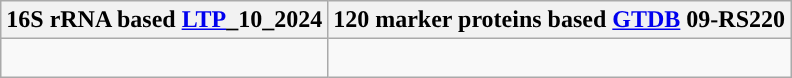<table class="wikitable">
<tr>
<th colspan=1>16S rRNA based <a href='#'>LTP</a>_10_2024</th>
<th colspan=1>120 marker proteins based <a href='#'>GTDB</a> 09-RS220</th>
</tr>
<tr>
<td style="vertical-align:top"><br>
</td>
<td><br></td>
</tr>
</table>
